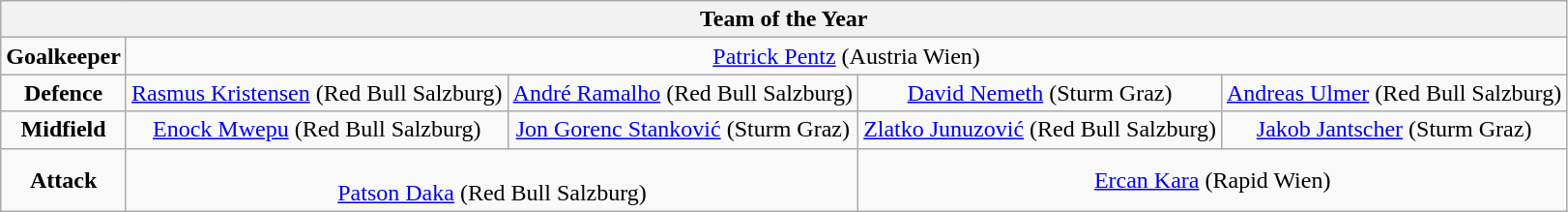<table class="wikitable" style="text-align:center">
<tr>
<th colspan="13">Team of the Year</th>
</tr>
<tr>
<td><strong>Goalkeeper</strong></td>
<td colspan="4"> <a href='#'>Patrick Pentz</a> (Austria Wien)</td>
</tr>
<tr>
<td><strong>Defence</strong></td>
<td> <a href='#'>Rasmus Kristensen</a> (Red Bull Salzburg)</td>
<td> <a href='#'>André Ramalho</a>  (Red Bull Salzburg)</td>
<td> <a href='#'>David Nemeth</a> (Sturm Graz)</td>
<td> <a href='#'>Andreas Ulmer</a> (Red Bull Salzburg)</td>
</tr>
<tr>
<td><strong>Midfield</strong></td>
<td> <a href='#'>Enock Mwepu</a> (Red Bull Salzburg)</td>
<td> <a href='#'>Jon Gorenc Stanković</a> (Sturm Graz)</td>
<td> <a href='#'>Zlatko Junuzović</a> (Red Bull Salzburg)</td>
<td> <a href='#'>Jakob Jantscher</a> (Sturm Graz)</td>
</tr>
<tr>
<td><strong>Attack</strong></td>
<td colspan="2.5"><br> <a href='#'>Patson Daka</a> (Red Bull Salzburg)</td>
<td colspan="2.5"> <a href='#'>Ercan Kara</a> (Rapid Wien)</td>
</tr>
</table>
